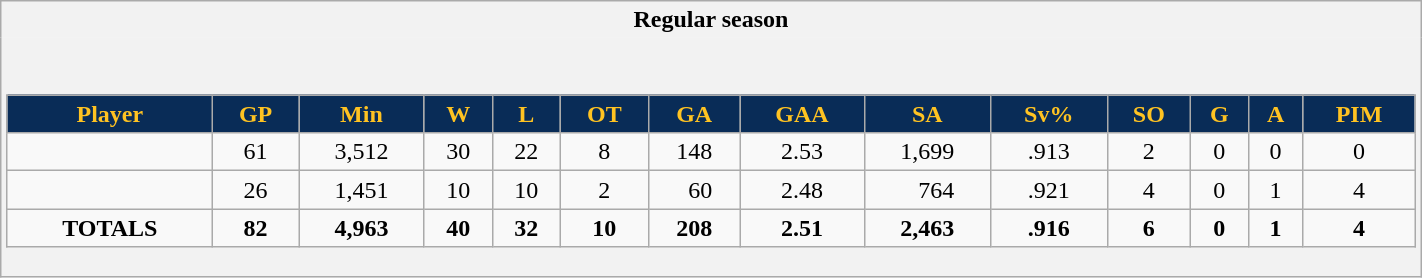<table class="wikitable" style="border: 1px solid #aaa;" width="75%">
<tr>
<th style="border: 0;">Regular season</th>
</tr>
<tr>
<td style="background: #f2f2f2; border: 0; text-align: center;"><br><table class="wikitable sortable" width="100%">
<tr align="center" bgcolor="#dddddd">
<th style="background:#092c57;color:#ffc322;">Player</th>
<th style="background:#092c57;color:#ffc322;">GP</th>
<th style="background:#092c57;color:#ffc322;">Min</th>
<th style="background:#092c57;color:#ffc322;">W</th>
<th style="background:#092c57;color:#ffc322;">L</th>
<th style="background:#092c57;color:#ffc322;">OT</th>
<th style="background:#092c57;color:#ffc322;">GA</th>
<th style="background:#092c57;color:#ffc322;">GAA</th>
<th style="background:#092c57;color:#ffc322;">SA</th>
<th style="background:#092c57;color:#ffc322;">Sv%</th>
<th style="background:#092c57;color:#ffc322;">SO</th>
<th style="background:#092c57;color:#ffc322;">G</th>
<th style="background:#092c57;color:#ffc322;">A</th>
<th style="background:#092c57;color:#ffc322;">PIM</th>
</tr>
<tr align=center>
<td></td>
<td>61</td>
<td>3,512</td>
<td>30</td>
<td>22</td>
<td>8</td>
<td>148</td>
<td>2.53</td>
<td>1,699</td>
<td>.913</td>
<td>2</td>
<td>0</td>
<td>0</td>
<td>0</td>
</tr>
<tr align=center>
<td></td>
<td>26</td>
<td>1,451</td>
<td>10</td>
<td>10</td>
<td>2</td>
<td>  60</td>
<td>2.48</td>
<td>   764</td>
<td>.921</td>
<td>4</td>
<td>0</td>
<td>1</td>
<td>4</td>
</tr>
<tr align=center>
<td><strong>TOTALS</strong></td>
<td><strong>82</strong></td>
<td><strong>4,963</strong></td>
<td><strong>40</strong></td>
<td><strong>32</strong></td>
<td><strong>10</strong></td>
<td><strong>208</strong></td>
<td><strong>2.51</strong></td>
<td><strong>2,463</strong></td>
<td><strong>.916</strong></td>
<td><strong>6</strong></td>
<td><strong>0</strong></td>
<td><strong>1</strong></td>
<td><strong>4</strong></td>
</tr>
</table>
</td>
</tr>
</table>
